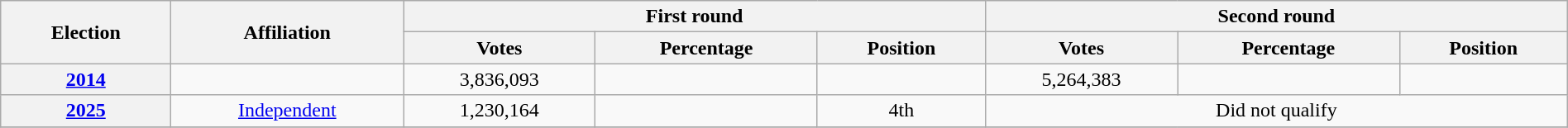<table class=wikitable width=100%>
<tr>
<th rowspan=2>Election</th>
<th rowspan=2>Affiliation</th>
<th colspan=3>First round</th>
<th colspan=3>Second round</th>
</tr>
<tr>
<th>Votes</th>
<th>Percentage</th>
<th>Position</th>
<th>Votes</th>
<th>Percentage</th>
<th>Position</th>
</tr>
<tr align=center>
<th><a href='#'>2014</a></th>
<td></td>
<td>3,836,093</td>
<td></td>
<td></td>
<td>5,264,383</td>
<td></td>
<td></td>
</tr>
<tr align="center">
<th><a href='#'>2025</a></th>
<td><a href='#'>Independent</a></td>
<td>1,230,164</td>
<td></td>
<td>4th</td>
<td colspan="3">Did not qualify</td>
</tr>
<tr align=center>
</tr>
</table>
